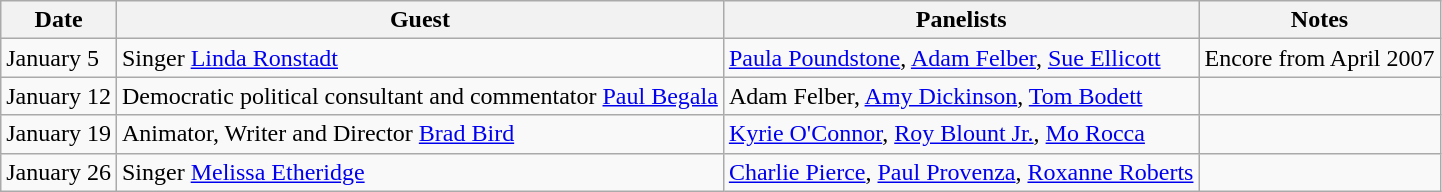<table class="wikitable">
<tr>
<th>Date</th>
<th>Guest</th>
<th>Panelists</th>
<th>Notes</th>
</tr>
<tr>
<td>January 5</td>
<td>Singer <a href='#'>Linda Ronstadt</a></td>
<td><a href='#'>Paula Poundstone</a>, <a href='#'>Adam Felber</a>, <a href='#'>Sue Ellicott</a></td>
<td>Encore from April 2007</td>
</tr>
<tr>
<td>January 12</td>
<td>Democratic political consultant and commentator <a href='#'>Paul Begala</a></td>
<td>Adam Felber, <a href='#'>Amy Dickinson</a>, <a href='#'>Tom Bodett</a></td>
<td></td>
</tr>
<tr>
<td>January 19</td>
<td>Animator, Writer and Director <a href='#'>Brad Bird</a></td>
<td><a href='#'>Kyrie O'Connor</a>, <a href='#'>Roy Blount Jr.</a>, <a href='#'>Mo Rocca</a></td>
<td></td>
</tr>
<tr>
<td>January 26</td>
<td>Singer <a href='#'>Melissa Etheridge</a></td>
<td><a href='#'>Charlie Pierce</a>, <a href='#'>Paul Provenza</a>, <a href='#'>Roxanne Roberts</a></td>
</tr>
</table>
